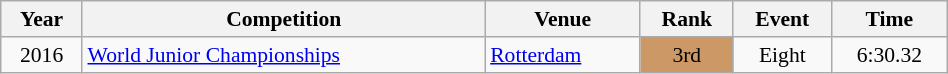<table class="wikitable" width=50% style="font-size:90%; text-align:center;">
<tr>
<th>Year</th>
<th>Competition</th>
<th>Venue</th>
<th>Rank</th>
<th>Event</th>
<th>Time</th>
</tr>
<tr>
<td>2016</td>
<td align=left><a href='#'>World Junior Championships</a></td>
<td align=left> <a href='#'>Rotterdam</a></td>
<td bgcolor=cc9966>3rd</td>
<td>Eight</td>
<td>6:30.32</td>
</tr>
</table>
